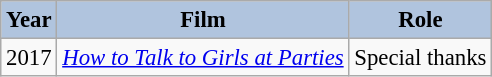<table class="wikitable" style="font-size:95%;">
<tr>
<th style="background:#B0C4DE;">Year</th>
<th style="background:#B0C4DE;">Film</th>
<th style="background:#B0C4DE;">Role</th>
</tr>
<tr>
<td>2017</td>
<td><em><a href='#'>How to Talk to Girls at Parties</a></em></td>
<td>Special thanks</td>
</tr>
</table>
